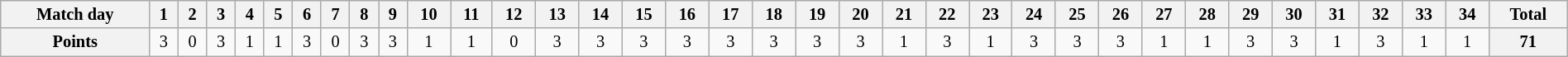<table class="wikitable" style="width:100%; font-size:85%;">
<tr valign=top>
<th align=center>Match day</th>
<th align=center>1</th>
<th align=center>2</th>
<th align=center>3</th>
<th align=center>4</th>
<th align=center>5</th>
<th align=center>6</th>
<th align=center>7</th>
<th align=center>8</th>
<th align=center>9</th>
<th align=center>10</th>
<th align=center>11</th>
<th align=center>12</th>
<th align=center>13</th>
<th align=center>14</th>
<th align=center>15</th>
<th align=center>16</th>
<th align=center>17</th>
<th align=center>18</th>
<th align=center>19</th>
<th align=center>20</th>
<th align=center>21</th>
<th align=center>22</th>
<th align=center>23</th>
<th align=center>24</th>
<th align=center>25</th>
<th align=center>26</th>
<th align=center>27</th>
<th align=center>28</th>
<th align=center>29</th>
<th align=center>30</th>
<th align=center>31</th>
<th align=center>32</th>
<th align=center>33</th>
<th align=center>34</th>
<th align=center>Total</th>
</tr>
<tr>
<th align=center>Points</th>
<td align=center>3</td>
<td align=center>0</td>
<td align=center>3</td>
<td align=center>1</td>
<td align=center>1</td>
<td align=center>3</td>
<td align=center>0</td>
<td align=center>3</td>
<td align=center>3</td>
<td align=center>1</td>
<td align=center>1</td>
<td align=center>0</td>
<td align=center>3</td>
<td align=center>3</td>
<td align=center>3</td>
<td align=center>3</td>
<td align=center>3</td>
<td align=center>3</td>
<td align=center>3</td>
<td align=center>3</td>
<td align=center>1</td>
<td align=center>3</td>
<td align=center>1</td>
<td align=center>3</td>
<td align=center>3</td>
<td align=center>3</td>
<td align=center>1</td>
<td align=center>1</td>
<td align=center>3</td>
<td align=center>3</td>
<td align=center>1</td>
<td align=center>3</td>
<td align=center>1</td>
<td align=center>1</td>
<th align=center>71</th>
</tr>
</table>
